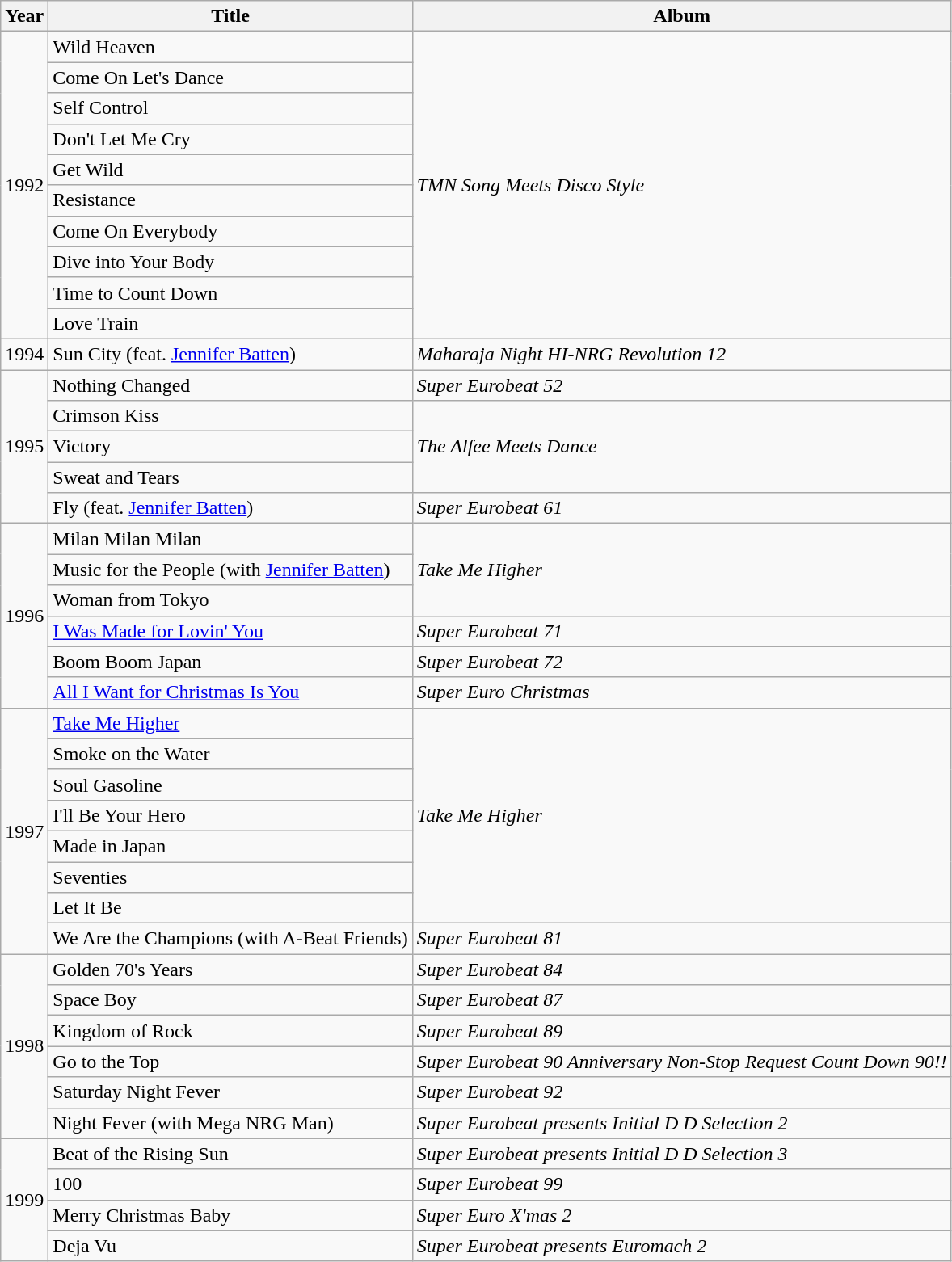<table class="wikitable">
<tr>
<th>Year</th>
<th>Title</th>
<th>Album</th>
</tr>
<tr>
<td rowspan="10">1992</td>
<td>Wild Heaven</td>
<td rowspan="10"><em> TMN Song Meets Disco Style</em></td>
</tr>
<tr>
<td>Come On Let's Dance</td>
</tr>
<tr>
<td>Self Control</td>
</tr>
<tr>
<td>Don't Let Me Cry</td>
</tr>
<tr>
<td>Get Wild</td>
</tr>
<tr>
<td>Resistance</td>
</tr>
<tr>
<td>Come On Everybody</td>
</tr>
<tr>
<td>Dive into Your Body</td>
</tr>
<tr>
<td>Time to Count Down</td>
</tr>
<tr>
<td>Love Train</td>
</tr>
<tr>
<td>1994</td>
<td>Sun City (feat. <a href='#'>Jennifer Batten</a>)</td>
<td><em>Maharaja Night HI-NRG Revolution 12</em></td>
</tr>
<tr>
<td rowspan="5">1995</td>
<td>Nothing Changed</td>
<td><em>Super Eurobeat 52 </em></td>
</tr>
<tr>
<td>Crimson Kiss</td>
<td rowspan="3"><em>The Alfee Meets Dance </em></td>
</tr>
<tr>
<td>Victory</td>
</tr>
<tr>
<td>Sweat and Tears</td>
</tr>
<tr>
<td>Fly (feat. <a href='#'>Jennifer Batten</a>)</td>
<td><em> Super Eurobeat 61 </em></td>
</tr>
<tr>
<td rowspan= "6">1996</td>
<td>Milan Milan Milan</td>
<td rowspan="3"><em> Take Me Higher </em></td>
</tr>
<tr>
<td>Music for the People  (with <a href='#'>Jennifer Batten</a>)</td>
</tr>
<tr>
<td>Woman from Tokyo</td>
</tr>
<tr>
<td><a href='#'>I Was Made for Lovin' You</a></td>
<td><em> Super Eurobeat 71 </em></td>
</tr>
<tr>
<td>Boom Boom Japan</td>
<td><em> Super Eurobeat 72 </em></td>
</tr>
<tr>
<td><a href='#'>All I Want for Christmas Is You</a></td>
<td><em> Super Euro Christmas </em></td>
</tr>
<tr>
<td rowspan="8">1997</td>
<td><a href='#'>Take Me Higher</a></td>
<td rowspan="7"><em> Take Me Higher </em></td>
</tr>
<tr>
<td>Smoke on the Water</td>
</tr>
<tr>
<td>Soul Gasoline</td>
</tr>
<tr>
<td>I'll Be Your Hero</td>
</tr>
<tr>
<td>Made in Japan</td>
</tr>
<tr>
<td>Seventies</td>
</tr>
<tr>
<td>Let It Be</td>
</tr>
<tr>
<td>We Are the Champions  (with A-Beat Friends)</td>
<td><em> Super Eurobeat 81 </em></td>
</tr>
<tr>
<td rowspan="6">1998</td>
<td>Golden 70's Years</td>
<td><em> Super Eurobeat 84 </em></td>
</tr>
<tr>
<td>Space Boy</td>
<td><em> Super Eurobeat 87 </em></td>
</tr>
<tr>
<td>Kingdom of Rock</td>
<td><em> Super Eurobeat 89 </em></td>
</tr>
<tr>
<td>Go to the Top</td>
<td><em> Super Eurobeat 90 Anniversary Non-Stop Request Count Down 90!! </em></td>
</tr>
<tr>
<td>Saturday Night Fever</td>
<td><em> Super Eurobeat 92 </em></td>
</tr>
<tr>
<td>Night Fever (with Mega NRG Man)</td>
<td><em> Super Eurobeat presents Initial D D Selection 2 </em></td>
</tr>
<tr>
<td rowspan="4">1999</td>
<td>Beat of the Rising Sun</td>
<td><em> Super Eurobeat presents Initial D D Selection 3 </em></td>
</tr>
<tr>
<td>100</td>
<td><em> Super Eurobeat 99 </em></td>
</tr>
<tr>
<td>Merry Christmas Baby</td>
<td><em> Super Euro X'mas 2 </em></td>
</tr>
<tr>
<td>Deja Vu</td>
<td><em> Super Eurobeat presents Euromach 2 </em></td>
</tr>
</table>
